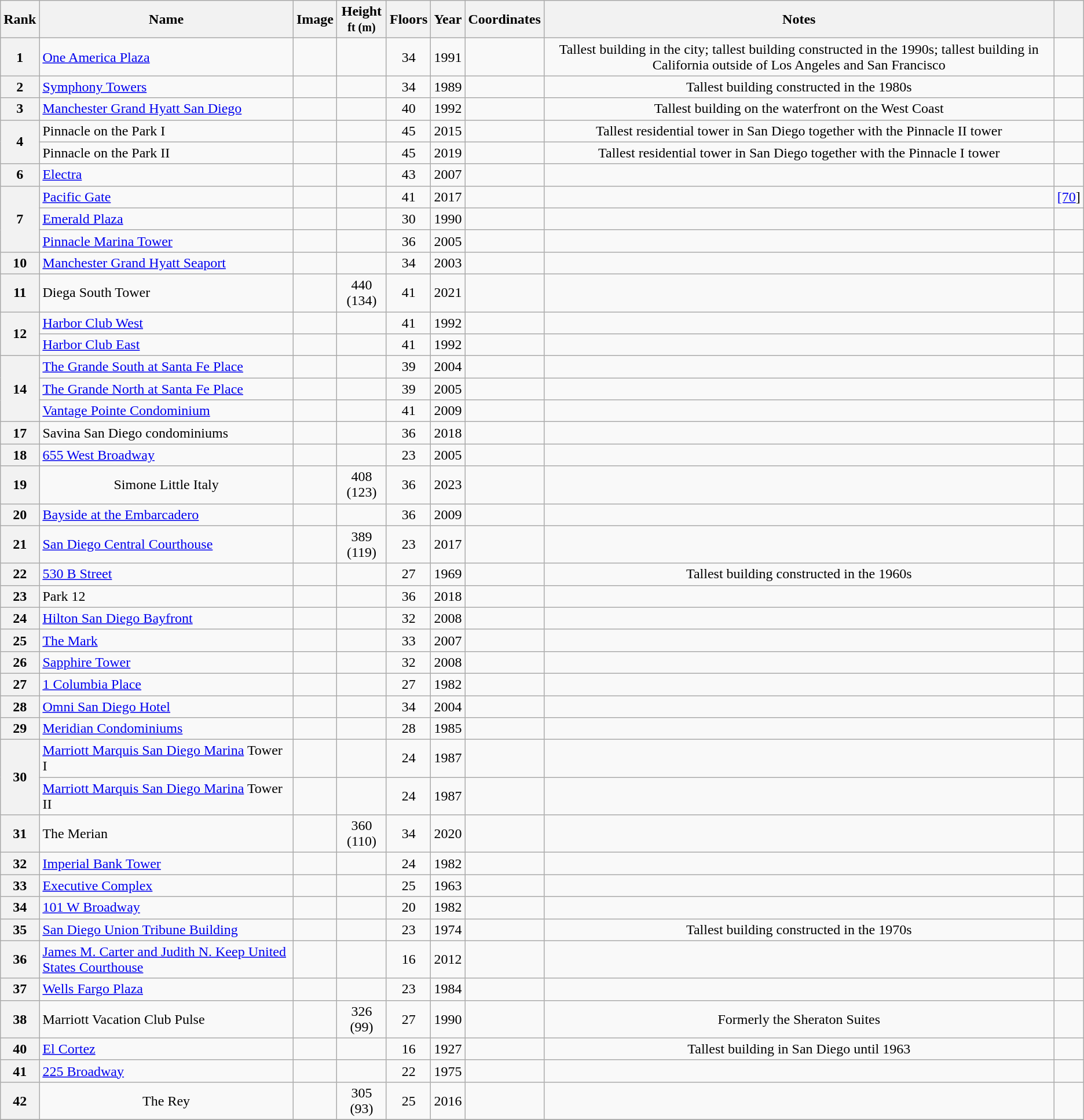<table class="wikitable sortable" style="text-align:center">
<tr>
<th scope=col>Rank</th>
<th scope=col>Name</th>
<th scope=col class="unsortable">Image</th>
<th scope=col width=50>Height<br><small>ft (m)</small></th>
<th scope=col>Floors</th>
<th scope=col>Year</th>
<th scope=col>Coordinates</th>
<th scope=col class="unsortable">Notes</th>
<th scope=col></th>
</tr>
<tr>
<th scope="row">1</th>
<td align="left"><a href='#'>One America Plaza</a></td>
<td></td>
<td></td>
<td>34</td>
<td>1991</td>
<td></td>
<td>Tallest building in the city; tallest building constructed in the 1990s; tallest building in California outside of Los Angeles and San Francisco</td>
<td></td>
</tr>
<tr>
<th scope="row">2</th>
<td align="left"><a href='#'>Symphony Towers</a></td>
<td></td>
<td></td>
<td>34</td>
<td>1989</td>
<td></td>
<td>Tallest building constructed in the 1980s</td>
<td></td>
</tr>
<tr>
<th scope="row">3</th>
<td align="left"><a href='#'>Manchester Grand Hyatt San Diego</a></td>
<td></td>
<td></td>
<td>40</td>
<td>1992</td>
<td></td>
<td>Tallest building on the waterfront on the West Coast</td>
<td></td>
</tr>
<tr>
<th scope="row" rowspan=2>4</th>
<td align="left">Pinnacle on the Park I</td>
<td></td>
<td></td>
<td>45</td>
<td>2015</td>
<td></td>
<td>Tallest residential tower in San Diego together with the Pinnacle II tower</td>
<td></td>
</tr>
<tr>
<td align="left">Pinnacle on the Park II</td>
<td></td>
<td></td>
<td>45</td>
<td>2019</td>
<td></td>
<td>Tallest residential tower in San Diego together with the Pinnacle I tower</td>
<td></td>
</tr>
<tr>
<th scope="row">6</th>
<td align="left"><a href='#'>Electra</a></td>
<td></td>
<td></td>
<td>43</td>
<td>2007</td>
<td></td>
<td></td>
<td></td>
</tr>
<tr>
<th scope="row" rowspan=3>7</th>
<td align="left"><a href='#'>Pacific Gate</a></td>
<td></td>
<td></td>
<td>41</td>
<td>2017</td>
<td></td>
<td></td>
<td><a href='#'>[70</a>]</td>
</tr>
<tr>
<td align="left"><a href='#'>Emerald Plaza</a></td>
<td></td>
<td></td>
<td>30</td>
<td>1990</td>
<td></td>
<td></td>
<td></td>
</tr>
<tr>
<td align="left"><a href='#'>Pinnacle Marina Tower</a></td>
<td></td>
<td></td>
<td>36</td>
<td>2005</td>
<td></td>
<td></td>
<td></td>
</tr>
<tr>
<th scope="row">10</th>
<td align="left"><a href='#'>Manchester Grand Hyatt Seaport</a></td>
<td></td>
<td></td>
<td>34</td>
<td>2003</td>
<td></td>
<td></td>
<td></td>
</tr>
<tr>
<th scope="row">11</th>
<td align="left">Diega South Tower</td>
<td></td>
<td>440 (134)</td>
<td>41</td>
<td>2021</td>
<td></td>
<td></td>
<td></td>
</tr>
<tr>
<th scope="row" rowspan=2>12</th>
<td align="left"><a href='#'>Harbor Club West</a></td>
<td></td>
<td></td>
<td>41</td>
<td>1992</td>
<td></td>
<td></td>
<td></td>
</tr>
<tr>
<td align="left"><a href='#'>Harbor Club East</a></td>
<td></td>
<td></td>
<td>41</td>
<td>1992</td>
<td></td>
<td></td>
<td></td>
</tr>
<tr>
<th scope="row"  rowspan=3>14</th>
<td align="left"><a href='#'>The Grande South at Santa Fe Place</a></td>
<td></td>
<td></td>
<td>39</td>
<td>2004</td>
<td></td>
<td></td>
<td></td>
</tr>
<tr>
<td align="left"><a href='#'>The Grande North at Santa Fe Place</a></td>
<td></td>
<td></td>
<td>39</td>
<td>2005</td>
<td></td>
<td></td>
<td></td>
</tr>
<tr>
<td align="left"><a href='#'>Vantage Pointe Condominium</a></td>
<td></td>
<td></td>
<td>41</td>
<td>2009</td>
<td></td>
<td></td>
<td></td>
</tr>
<tr>
<th scope="row">17</th>
<td align="left">Savina San Diego condominiums</td>
<td></td>
<td></td>
<td>36</td>
<td>2018</td>
<td></td>
<td></td>
<td></td>
</tr>
<tr>
<th scope="row">18</th>
<td align="left"><a href='#'>655 West Broadway</a></td>
<td></td>
<td></td>
<td>23</td>
<td>2005</td>
<td></td>
<td></td>
<td></td>
</tr>
<tr>
<th>19</th>
<td>Simone Little Italy</td>
<td></td>
<td>408 (123)</td>
<td>36</td>
<td>2023</td>
<td></td>
<td></td>
<td></td>
</tr>
<tr>
<th scope="row">20</th>
<td align="left"><a href='#'>Bayside at the Embarcadero</a></td>
<td></td>
<td></td>
<td>36</td>
<td>2009</td>
<td></td>
<td></td>
<td></td>
</tr>
<tr>
<th scope="row">21</th>
<td align="left"><a href='#'>San Diego Central Courthouse</a></td>
<td></td>
<td>389 (119)</td>
<td>23</td>
<td>2017</td>
<td></td>
<td></td>
<td></td>
</tr>
<tr>
<th scope="row">22</th>
<td align="left"><a href='#'>530 B Street</a></td>
<td></td>
<td></td>
<td>27</td>
<td>1969</td>
<td></td>
<td>Tallest building constructed in the 1960s</td>
<td></td>
</tr>
<tr>
<th scope="row">23</th>
<td align="left">Park 12</td>
<td></td>
<td></td>
<td>36</td>
<td>2018</td>
<td></td>
<td></td>
<td></td>
</tr>
<tr>
<th scope="row">24</th>
<td align="left"><a href='#'>Hilton San Diego Bayfront</a></td>
<td></td>
<td></td>
<td>32</td>
<td>2008</td>
<td></td>
<td></td>
<td></td>
</tr>
<tr>
<th scope="row">25</th>
<td align="left"><a href='#'>The Mark</a></td>
<td></td>
<td></td>
<td>33</td>
<td>2007</td>
<td></td>
<td></td>
<td></td>
</tr>
<tr>
<th scope="row">26</th>
<td align="left"><a href='#'>Sapphire Tower</a></td>
<td></td>
<td></td>
<td>32</td>
<td>2008</td>
<td></td>
<td></td>
<td></td>
</tr>
<tr>
<th scope="row">27</th>
<td align="left"><a href='#'>1 Columbia Place</a></td>
<td></td>
<td></td>
<td>27</td>
<td>1982</td>
<td></td>
<td></td>
<td></td>
</tr>
<tr>
<th scope="row">28</th>
<td align="left"><a href='#'>Omni San Diego Hotel</a></td>
<td></td>
<td></td>
<td>34</td>
<td>2004</td>
<td></td>
<td></td>
<td></td>
</tr>
<tr>
<th scope="row">29</th>
<td align="left"><a href='#'>Meridian Condominiums</a></td>
<td></td>
<td></td>
<td>28</td>
<td>1985</td>
<td></td>
<td></td>
<td></td>
</tr>
<tr>
<th rowspan="2" scope="row">30</th>
<td align="left "><a href='#'>Marriott Marquis San Diego Marina</a> Tower I</td>
<td></td>
<td></td>
<td>24</td>
<td>1987</td>
<td></td>
<td></td>
<td></td>
</tr>
<tr>
<td align="left"><a href='#'>Marriott Marquis San Diego Marina</a> Tower II</td>
<td></td>
<td></td>
<td>24</td>
<td>1987</td>
<td></td>
<td></td>
<td></td>
</tr>
<tr>
<th scope="row">31</th>
<td align="left">The Merian</td>
<td></td>
<td>360 (110)</td>
<td>34</td>
<td>2020</td>
<td></td>
<td></td>
<td></td>
</tr>
<tr>
<th scope="row">32</th>
<td align="left"><a href='#'>Imperial Bank Tower</a></td>
<td></td>
<td></td>
<td>24</td>
<td>1982</td>
<td></td>
<td></td>
<td></td>
</tr>
<tr>
<th scope="row">33</th>
<td align="left"><a href='#'>Executive Complex</a></td>
<td></td>
<td></td>
<td>25</td>
<td>1963</td>
<td></td>
<td></td>
<td></td>
</tr>
<tr>
<th scope="row">34</th>
<td align="left"><a href='#'>101 W Broadway</a></td>
<td></td>
<td></td>
<td>20</td>
<td>1982</td>
<td></td>
<td></td>
<td></td>
</tr>
<tr>
<th scope="row">35</th>
<td align="left"><a href='#'>San Diego Union Tribune Building</a></td>
<td></td>
<td></td>
<td>23</td>
<td>1974</td>
<td></td>
<td>Tallest building constructed in the 1970s</td>
<td></td>
</tr>
<tr>
<th scope="row">36</th>
<td align="left"><a href='#'>James M. Carter and Judith N. Keep United States Courthouse</a></td>
<td></td>
<td></td>
<td>16</td>
<td>2012</td>
<td></td>
<td></td>
<td></td>
</tr>
<tr>
<th scope="row">37</th>
<td align="left"><a href='#'>Wells Fargo Plaza</a></td>
<td></td>
<td></td>
<td>23</td>
<td>1984</td>
<td></td>
<td></td>
<td></td>
</tr>
<tr>
<th scope="row">38</th>
<td align="left">Marriott Vacation Club Pulse</td>
<td></td>
<td>326 (99)</td>
<td>27</td>
<td>1990</td>
<td></td>
<td>Formerly the Sheraton Suites</td>
<td></td>
</tr>
<tr>
<th scope="row">40</th>
<td align="left"><a href='#'>El Cortez</a></td>
<td></td>
<td></td>
<td>16</td>
<td>1927</td>
<td></td>
<td>Tallest building in San Diego until 1963</td>
<td></td>
</tr>
<tr>
<th scope="row">41</th>
<td align="left"><a href='#'>225 Broadway</a></td>
<td></td>
<td></td>
<td>22</td>
<td>1975</td>
<td></td>
<td></td>
<td></td>
</tr>
<tr>
<th scope="row">42</th>
<td>The Rey</td>
<td></td>
<td>305 (93)</td>
<td>25</td>
<td>2016</td>
<td></td>
<td></td>
<td></td>
</tr>
<tr>
</tr>
</table>
